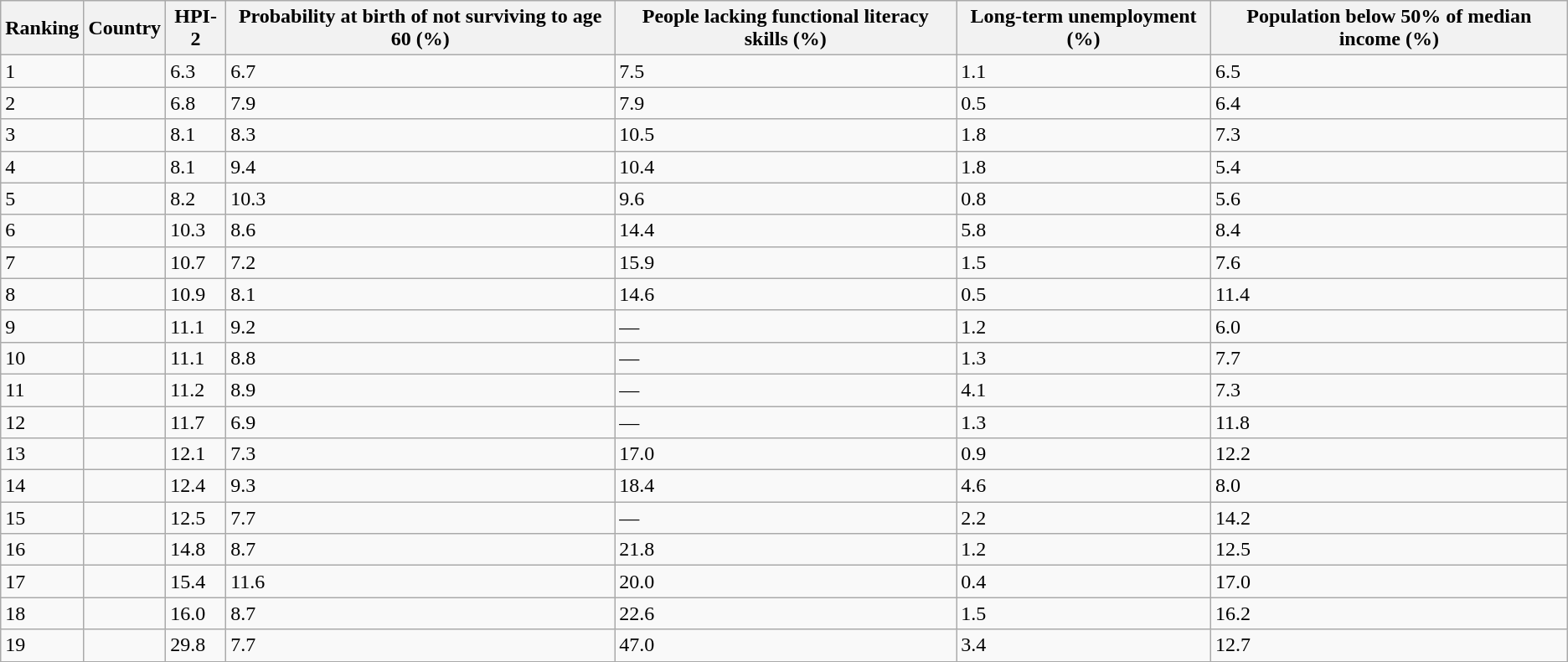<table class="sortable wikitable">
<tr>
<th>Ranking</th>
<th>Country</th>
<th>HPI-2</th>
<th>Probability at birth of not surviving to age 60 (%)</th>
<th>People lacking functional literacy skills (%)</th>
<th>Long-term unemployment (%)</th>
<th>Population below 50% of median income (%)</th>
</tr>
<tr>
<td>1</td>
<td></td>
<td>6.3</td>
<td>6.7</td>
<td>7.5</td>
<td>1.1</td>
<td>6.5</td>
</tr>
<tr>
<td>2</td>
<td></td>
<td>6.8</td>
<td>7.9</td>
<td>7.9</td>
<td>0.5</td>
<td>6.4</td>
</tr>
<tr>
<td>3</td>
<td></td>
<td>8.1</td>
<td>8.3</td>
<td>10.5</td>
<td>1.8</td>
<td>7.3</td>
</tr>
<tr>
<td>4</td>
<td></td>
<td>8.1</td>
<td>9.4</td>
<td>10.4</td>
<td>1.8</td>
<td>5.4</td>
</tr>
<tr>
<td>5</td>
<td></td>
<td>8.2</td>
<td>10.3</td>
<td>9.6</td>
<td>0.8</td>
<td>5.6</td>
</tr>
<tr>
<td>6</td>
<td></td>
<td>10.3</td>
<td>8.6</td>
<td>14.4</td>
<td>5.8</td>
<td>8.4</td>
</tr>
<tr>
<td>7</td>
<td></td>
<td>10.7</td>
<td>7.2</td>
<td>15.9</td>
<td>1.5</td>
<td>7.6</td>
</tr>
<tr>
<td>8</td>
<td></td>
<td>10.9</td>
<td>8.1</td>
<td>14.6</td>
<td>0.5</td>
<td>11.4</td>
</tr>
<tr>
<td>9</td>
<td></td>
<td>11.1</td>
<td>9.2</td>
<td>—</td>
<td>1.2</td>
<td>6.0</td>
</tr>
<tr>
<td>10</td>
<td></td>
<td>11.1</td>
<td>8.8</td>
<td>—</td>
<td>1.3</td>
<td>7.7</td>
</tr>
<tr>
<td>11</td>
<td></td>
<td>11.2</td>
<td>8.9</td>
<td>—</td>
<td>4.1</td>
<td>7.3</td>
</tr>
<tr>
<td>12</td>
<td></td>
<td>11.7</td>
<td>6.9</td>
<td>—</td>
<td>1.3</td>
<td>11.8</td>
</tr>
<tr>
<td>13</td>
<td></td>
<td>12.1</td>
<td>7.3</td>
<td>17.0</td>
<td>0.9</td>
<td>12.2</td>
</tr>
<tr>
<td>14</td>
<td></td>
<td>12.4</td>
<td>9.3</td>
<td>18.4</td>
<td>4.6</td>
<td>8.0</td>
</tr>
<tr>
<td>15</td>
<td></td>
<td>12.5</td>
<td>7.7</td>
<td>—</td>
<td>2.2</td>
<td>14.2</td>
</tr>
<tr>
<td>16</td>
<td></td>
<td>14.8</td>
<td>8.7</td>
<td>21.8</td>
<td>1.2</td>
<td>12.5</td>
</tr>
<tr>
<td>17</td>
<td></td>
<td>15.4</td>
<td>11.6</td>
<td>20.0</td>
<td>0.4</td>
<td>17.0</td>
</tr>
<tr>
<td>18</td>
<td></td>
<td>16.0</td>
<td>8.7</td>
<td>22.6</td>
<td>1.5</td>
<td>16.2</td>
</tr>
<tr>
<td>19</td>
<td></td>
<td>29.8</td>
<td>7.7</td>
<td>47.0</td>
<td>3.4</td>
<td>12.7</td>
</tr>
<tr>
</tr>
</table>
